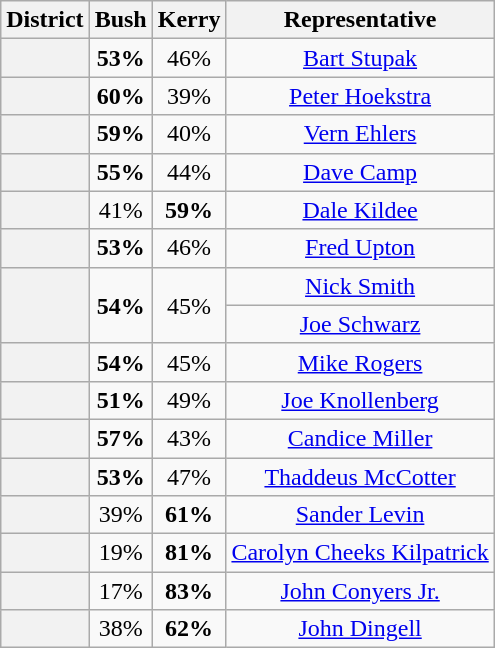<table class=wikitable>
<tr>
<th>District</th>
<th>Bush</th>
<th>Kerry</th>
<th>Representative</th>
</tr>
<tr align=center>
<th></th>
<td><strong>53%</strong></td>
<td>46%</td>
<td><a href='#'>Bart Stupak</a></td>
</tr>
<tr align=center>
<th></th>
<td><strong>60%</strong></td>
<td>39%</td>
<td><a href='#'>Peter Hoekstra</a></td>
</tr>
<tr align=center>
<th></th>
<td><strong>59%</strong></td>
<td>40%</td>
<td><a href='#'>Vern Ehlers</a></td>
</tr>
<tr align=center>
<th></th>
<td><strong>55%</strong></td>
<td>44%</td>
<td><a href='#'>Dave Camp</a></td>
</tr>
<tr align=center>
<th></th>
<td>41%</td>
<td><strong>59%</strong></td>
<td><a href='#'>Dale Kildee</a></td>
</tr>
<tr align=center>
<th></th>
<td><strong>53%</strong></td>
<td>46%</td>
<td><a href='#'>Fred Upton</a></td>
</tr>
<tr align=center>
<th rowspan=2 ></th>
<td rowspan=2><strong>54%</strong></td>
<td rowspan=2>45%</td>
<td><a href='#'>Nick Smith</a></td>
</tr>
<tr align=center>
<td><a href='#'>Joe Schwarz</a></td>
</tr>
<tr align=center>
<th></th>
<td><strong>54%</strong></td>
<td>45%</td>
<td><a href='#'>Mike Rogers</a></td>
</tr>
<tr align=center>
<th></th>
<td><strong>51%</strong></td>
<td>49%</td>
<td><a href='#'>Joe Knollenberg</a></td>
</tr>
<tr align=center>
<th></th>
<td><strong>57%</strong></td>
<td>43%</td>
<td><a href='#'>Candice Miller</a></td>
</tr>
<tr align=center>
<th></th>
<td><strong>53%</strong></td>
<td>47%</td>
<td><a href='#'>Thaddeus McCotter</a></td>
</tr>
<tr align=center>
<th></th>
<td>39%</td>
<td><strong>61%</strong></td>
<td><a href='#'>Sander Levin</a></td>
</tr>
<tr align=center>
<th></th>
<td>19%</td>
<td><strong>81%</strong></td>
<td><a href='#'>Carolyn Cheeks Kilpatrick</a></td>
</tr>
<tr align=center>
<th></th>
<td>17%</td>
<td><strong>83%</strong></td>
<td><a href='#'>John Conyers Jr.</a></td>
</tr>
<tr align=center>
<th></th>
<td>38%</td>
<td><strong>62%</strong></td>
<td><a href='#'>John Dingell</a></td>
</tr>
</table>
